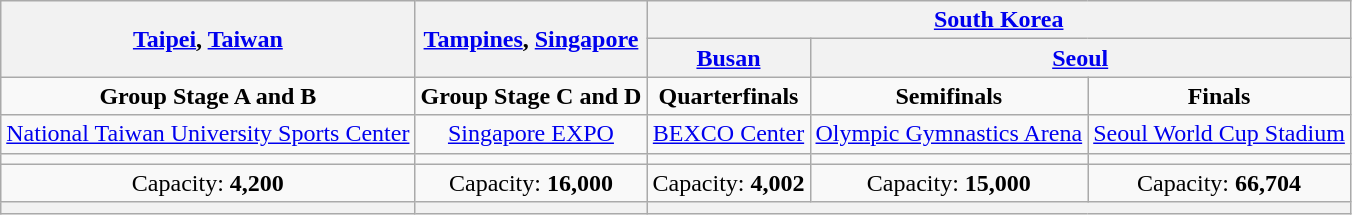<table class="wikitable" style="text-align:center">
<tr>
<th rowspan="2"> <a href='#'>Taipei</a>, <a href='#'>Taiwan</a></th>
<th rowspan="2"> <a href='#'>Tampines</a>, <a href='#'>Singapore</a></th>
<th colspan="3"> <a href='#'>South&nbsp;Korea</a></th>
</tr>
<tr>
<th><a href='#'>Busan</a></th>
<th colspan="2"><a href='#'>Seoul</a></th>
</tr>
<tr>
<td><strong>Group Stage A and B</strong></td>
<td><strong>Group Stage C and D</strong></td>
<td><strong>Quarterfinals</strong></td>
<td><strong>Semifinals</strong></td>
<td><strong>Finals</strong></td>
</tr>
<tr>
<td><a href='#'>National Taiwan University Sports Center</a></td>
<td><a href='#'>Singapore EXPO</a></td>
<td><a href='#'>BEXCO Center</a></td>
<td><a href='#'>Olympic Gymnastics Arena</a></td>
<td><a href='#'>Seoul World Cup Stadium</a></td>
</tr>
<tr>
<td></td>
<td></td>
<td></td>
<td></td>
<td></td>
</tr>
<tr>
<td>Capacity: <strong>4,200</strong></td>
<td>Capacity: <strong>16,000</strong></td>
<td>Capacity: <strong>4,002</strong></td>
<td>Capacity: <strong>15,000</strong></td>
<td>Capacity: <strong>66,704</strong></td>
</tr>
<tr>
<th></th>
<th></th>
<th colspan="3"></th>
</tr>
</table>
